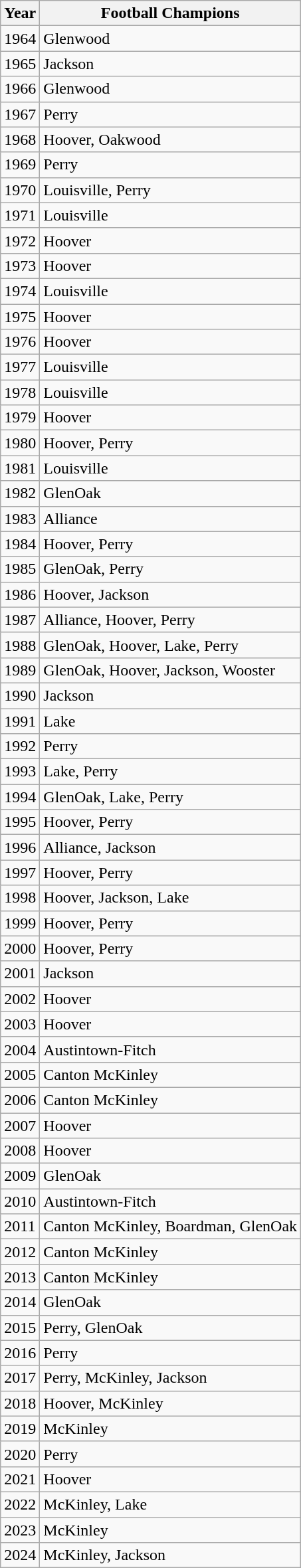<table class="wikitable">
<tr>
<th>Year</th>
<th>Football Champions</th>
</tr>
<tr>
<td>1964</td>
<td>Glenwood</td>
</tr>
<tr>
<td>1965</td>
<td>Jackson</td>
</tr>
<tr>
<td>1966</td>
<td>Glenwood</td>
</tr>
<tr>
<td>1967</td>
<td>Perry</td>
</tr>
<tr>
<td>1968</td>
<td>Hoover, Oakwood</td>
</tr>
<tr>
<td>1969</td>
<td>Perry</td>
</tr>
<tr>
<td>1970</td>
<td>Louisville, Perry</td>
</tr>
<tr>
<td>1971</td>
<td>Louisville</td>
</tr>
<tr>
<td>1972</td>
<td>Hoover</td>
</tr>
<tr>
<td>1973</td>
<td>Hoover</td>
</tr>
<tr>
<td>1974</td>
<td>Louisville</td>
</tr>
<tr>
<td>1975</td>
<td>Hoover</td>
</tr>
<tr>
<td>1976</td>
<td>Hoover</td>
</tr>
<tr>
<td>1977</td>
<td>Louisville</td>
</tr>
<tr>
<td>1978</td>
<td>Louisville</td>
</tr>
<tr>
<td>1979</td>
<td>Hoover</td>
</tr>
<tr>
<td>1980</td>
<td>Hoover, Perry</td>
</tr>
<tr>
<td>1981</td>
<td>Louisville</td>
</tr>
<tr>
<td>1982</td>
<td>GlenOak</td>
</tr>
<tr>
<td>1983</td>
<td>Alliance</td>
</tr>
<tr>
<td>1984</td>
<td>Hoover, Perry</td>
</tr>
<tr>
<td>1985</td>
<td>GlenOak, Perry</td>
</tr>
<tr>
<td>1986</td>
<td>Hoover, Jackson</td>
</tr>
<tr>
<td>1987</td>
<td>Alliance, Hoover, Perry</td>
</tr>
<tr>
<td>1988</td>
<td>GlenOak, Hoover, Lake, Perry</td>
</tr>
<tr>
<td>1989</td>
<td>GlenOak, Hoover, Jackson, Wooster</td>
</tr>
<tr>
<td>1990</td>
<td>Jackson</td>
</tr>
<tr>
<td>1991</td>
<td>Lake</td>
</tr>
<tr>
<td>1992</td>
<td>Perry</td>
</tr>
<tr>
<td>1993</td>
<td>Lake, Perry</td>
</tr>
<tr>
<td>1994</td>
<td>GlenOak, Lake, Perry</td>
</tr>
<tr>
<td>1995</td>
<td>Hoover, Perry</td>
</tr>
<tr>
<td>1996</td>
<td>Alliance, Jackson</td>
</tr>
<tr>
<td>1997</td>
<td>Hoover, Perry</td>
</tr>
<tr>
<td>1998</td>
<td>Hoover, Jackson, Lake</td>
</tr>
<tr>
<td>1999</td>
<td>Hoover, Perry</td>
</tr>
<tr>
<td>2000</td>
<td>Hoover, Perry</td>
</tr>
<tr>
<td>2001</td>
<td>Jackson</td>
</tr>
<tr>
<td>2002</td>
<td>Hoover</td>
</tr>
<tr>
<td>2003</td>
<td>Hoover</td>
</tr>
<tr>
<td>2004</td>
<td>Austintown-Fitch</td>
</tr>
<tr>
<td>2005</td>
<td>Canton McKinley</td>
</tr>
<tr>
<td>2006</td>
<td>Canton McKinley</td>
</tr>
<tr>
<td>2007</td>
<td>Hoover</td>
</tr>
<tr>
<td>2008</td>
<td>Hoover</td>
</tr>
<tr>
<td>2009</td>
<td>GlenOak</td>
</tr>
<tr>
<td>2010</td>
<td>Austintown-Fitch</td>
</tr>
<tr>
<td>2011</td>
<td>Canton McKinley, Boardman, GlenOak</td>
</tr>
<tr>
<td>2012</td>
<td>Canton McKinley</td>
</tr>
<tr>
<td>2013</td>
<td>Canton McKinley</td>
</tr>
<tr>
<td>2014</td>
<td>GlenOak</td>
</tr>
<tr>
<td>2015</td>
<td>Perry, GlenOak</td>
</tr>
<tr>
<td>2016</td>
<td>Perry</td>
</tr>
<tr>
<td>2017</td>
<td>Perry, McKinley, Jackson</td>
</tr>
<tr>
<td>2018</td>
<td>Hoover, McKinley</td>
</tr>
<tr>
<td>2019</td>
<td>McKinley</td>
</tr>
<tr>
<td>2020</td>
<td>Perry</td>
</tr>
<tr>
<td>2021</td>
<td>Hoover</td>
</tr>
<tr>
<td>2022</td>
<td>McKinley, Lake</td>
</tr>
<tr>
<td>2023</td>
<td>McKinley</td>
</tr>
<tr>
<td>2024</td>
<td>McKinley, Jackson</td>
</tr>
</table>
